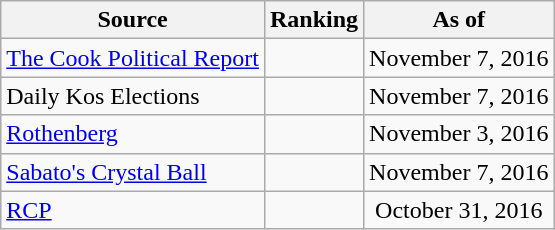<table class="wikitable" style="text-align:center">
<tr>
<th>Source</th>
<th>Ranking</th>
<th>As of</th>
</tr>
<tr>
<td align=left><a href='#'>The Cook Political Report</a></td>
<td></td>
<td>November 7, 2016</td>
</tr>
<tr>
<td align=left>Daily Kos Elections</td>
<td></td>
<td>November 7, 2016</td>
</tr>
<tr>
<td align=left><a href='#'>Rothenberg</a></td>
<td></td>
<td>November 3, 2016</td>
</tr>
<tr>
<td align=left><a href='#'>Sabato's Crystal Ball</a></td>
<td></td>
<td>November 7, 2016</td>
</tr>
<tr>
<td align="left"><a href='#'>RCP</a></td>
<td></td>
<td>October 31, 2016</td>
</tr>
</table>
